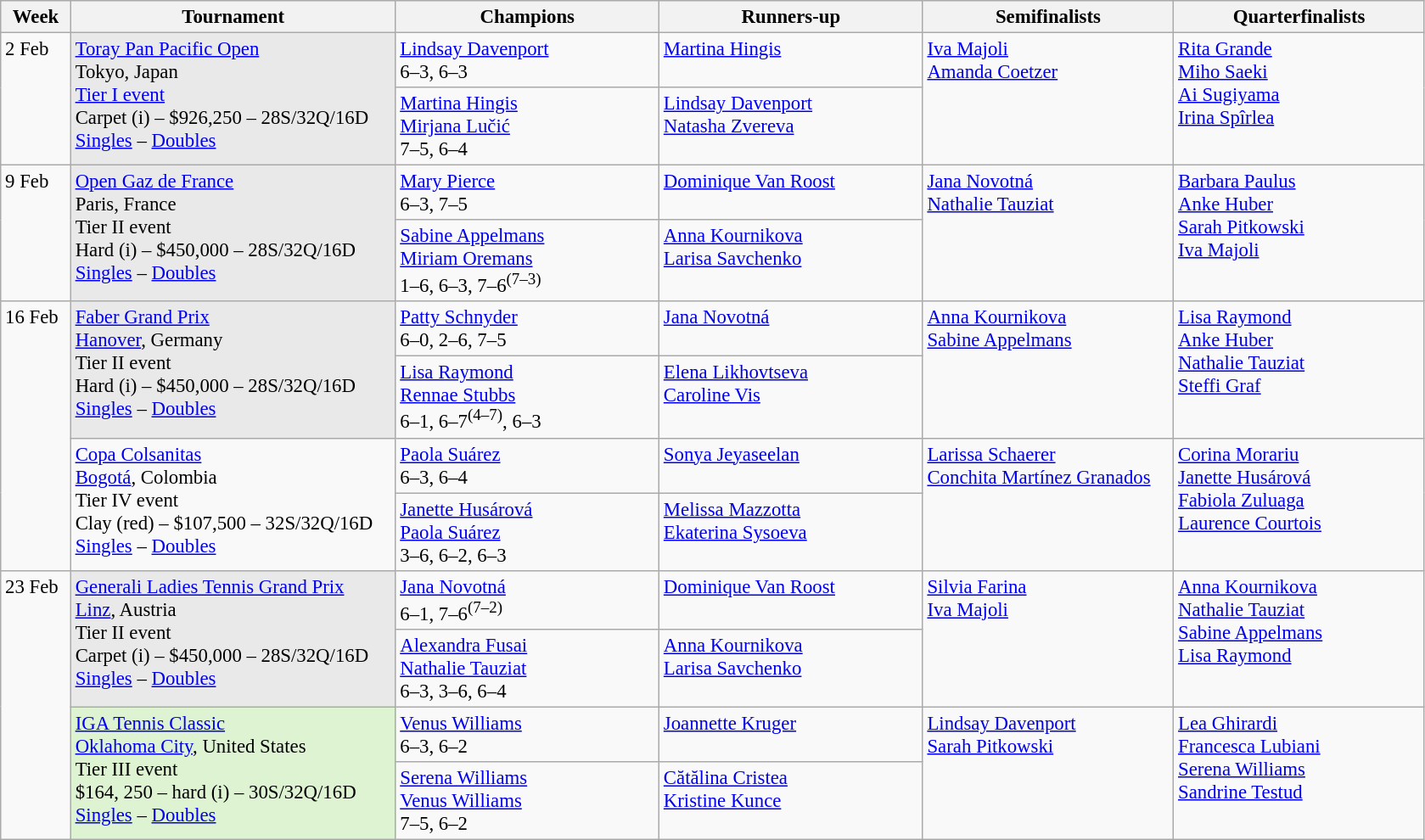<table class=wikitable style=font-size:95%>
<tr>
<th style="width:48px;">Week</th>
<th style="width:248px;">Tournament</th>
<th style="width:200px;">Champions</th>
<th style="width:200px;">Runners-up</th>
<th style="width:190px;">Semifinalists</th>
<th style="width:190px;">Quarterfinalists</th>
</tr>
<tr valign="top">
<td rowspan=2>2 Feb</td>
<td rowspan=2 bgcolor=#E9E9E9><a href='#'>Toray Pan Pacific Open</a><br>Tokyo, Japan <br><a href='#'>Tier I event</a> <br> Carpet (i) – $926,250 – 28S/32Q/16D<br> <a href='#'>Singles</a> – <a href='#'>Doubles</a></td>
<td> <a href='#'>Lindsay Davenport</a><br>6–3, 6–3</td>
<td> <a href='#'>Martina Hingis</a></td>
<td rowspan=2>  <a href='#'>Iva Majoli</a><br> <a href='#'>Amanda Coetzer</a></td>
<td rowspan=2> <a href='#'>Rita Grande</a><br> <a href='#'>Miho Saeki</a><br> <a href='#'>Ai Sugiyama</a><br> <a href='#'>Irina Spîrlea</a></td>
</tr>
<tr valign="top">
<td> <a href='#'>Martina Hingis</a> <br>  <a href='#'>Mirjana Lučić</a><br> 7–5, 6–4</td>
<td> <a href='#'>Lindsay Davenport</a> <br>  <a href='#'>Natasha Zvereva</a></td>
</tr>
<tr valign=top>
<td rowspan=2>9 Feb</td>
<td rowspan=2 bgcolor=#E9E9E9><a href='#'>Open Gaz de France</a><br>Paris, France <br> Tier II event <br> Hard (i) – $450,000 – 28S/32Q/16D<br> <a href='#'>Singles</a> – <a href='#'>Doubles</a></td>
<td> <a href='#'>Mary Pierce</a><br>6–3, 7–5</td>
<td> <a href='#'>Dominique Van Roost</a></td>
<td rowspan=2>  <a href='#'>Jana Novotná</a><br> <a href='#'>Nathalie Tauziat</a></td>
<td rowspan=2> <a href='#'>Barbara Paulus</a><br> <a href='#'>Anke Huber</a><br> <a href='#'>Sarah Pitkowski</a><br> <a href='#'>Iva Majoli</a></td>
</tr>
<tr valign="top">
<td> <a href='#'>Sabine Appelmans</a> <br>  <a href='#'>Miriam Oremans</a><br> 1–6, 6–3, 7–6<sup>(7–3)</sup></td>
<td> <a href='#'>Anna Kournikova</a> <br>  <a href='#'>Larisa Savchenko</a></td>
</tr>
<tr valign=top>
<td rowspan=4>16 Feb</td>
<td rowspan=2 bgcolor=#E9E9E9><a href='#'>Faber Grand Prix</a><br><a href='#'>Hanover</a>, Germany <br> Tier II event <br> Hard (i) – $450,000 – 28S/32Q/16D<br> <a href='#'>Singles</a> – <a href='#'>Doubles</a></td>
<td> <a href='#'>Patty Schnyder</a><br>6–0, 2–6, 7–5</td>
<td> <a href='#'>Jana Novotná</a></td>
<td rowspan=2>  <a href='#'>Anna Kournikova</a><br> <a href='#'>Sabine Appelmans</a></td>
<td rowspan=2> <a href='#'>Lisa Raymond</a><br> <a href='#'>Anke Huber</a><br> <a href='#'>Nathalie Tauziat</a><br> <a href='#'>Steffi Graf</a></td>
</tr>
<tr valign="top">
<td> <a href='#'>Lisa Raymond</a> <br>  <a href='#'>Rennae Stubbs</a><br> 6–1, 6–7<sup>(4–7)</sup>, 6–3</td>
<td> <a href='#'>Elena Likhovtseva</a> <br>  <a href='#'>Caroline Vis</a></td>
</tr>
<tr valign=top>
<td rowspan=2><a href='#'>Copa Colsanitas</a><br><a href='#'>Bogotá</a>, Colombia <br> Tier IV event <br> Clay (red) – $107,500 – 32S/32Q/16D<br> <a href='#'>Singles</a> – <a href='#'>Doubles</a></td>
<td> <a href='#'>Paola Suárez</a><br>6–3, 6–4</td>
<td> <a href='#'>Sonya Jeyaseelan</a></td>
<td rowspan=2>  <a href='#'>Larissa Schaerer</a><br> <a href='#'>Conchita Martínez Granados</a></td>
<td rowspan=2> <a href='#'>Corina Morariu</a><br> <a href='#'>Janette Husárová</a><br> <a href='#'>Fabiola Zuluaga</a><br> <a href='#'>Laurence Courtois</a></td>
</tr>
<tr valign="top">
<td> <a href='#'>Janette Husárová</a> <br>  <a href='#'>Paola Suárez</a><br> 3–6, 6–2, 6–3</td>
<td> <a href='#'>Melissa Mazzotta</a> <br>  <a href='#'>Ekaterina Sysoeva</a></td>
</tr>
<tr valign=top>
<td rowspan=4>23 Feb</td>
<td rowspan=2 bgcolor=#E9E9E9><a href='#'>Generali Ladies Tennis Grand Prix</a><br><a href='#'>Linz</a>, Austria <br> Tier II event <br> Carpet (i) – $450,000 – 28S/32Q/16D<br> <a href='#'>Singles</a> – <a href='#'>Doubles</a></td>
<td> <a href='#'>Jana Novotná</a><br>6–1, 7–6<sup>(7–2)</sup></td>
<td> <a href='#'>Dominique Van Roost</a></td>
<td rowspan=2>  <a href='#'>Silvia Farina</a><br> <a href='#'>Iva Majoli</a></td>
<td rowspan=2> <a href='#'>Anna Kournikova</a><br> <a href='#'>Nathalie Tauziat</a><br> <a href='#'>Sabine Appelmans</a><br> <a href='#'>Lisa Raymond</a></td>
</tr>
<tr valign="top">
<td> <a href='#'>Alexandra Fusai</a> <br>  <a href='#'>Nathalie Tauziat</a><br> 6–3, 3–6, 6–4</td>
<td> <a href='#'>Anna Kournikova</a> <br>  <a href='#'>Larisa Savchenko</a></td>
</tr>
<tr valign=top>
<td rowspan=2 bgcolor=#DDF3D1><a href='#'>IGA Tennis Classic</a><br><a href='#'>Oklahoma City</a>, United States <br> Tier III event <br> $164, 250 – hard (i) – 30S/32Q/16D<br> <a href='#'>Singles</a> – <a href='#'>Doubles</a></td>
<td> <a href='#'>Venus Williams</a><br>6–3, 6–2</td>
<td> <a href='#'>Joannette Kruger</a></td>
<td rowspan=2>  <a href='#'>Lindsay Davenport</a><br> <a href='#'>Sarah Pitkowski</a></td>
<td rowspan=2> <a href='#'>Lea Ghirardi</a><br> <a href='#'>Francesca Lubiani</a><br> <a href='#'>Serena Williams</a><br> <a href='#'>Sandrine Testud</a></td>
</tr>
<tr valign="top">
<td> <a href='#'>Serena Williams</a> <br>  <a href='#'>Venus Williams</a><br> 7–5, 6–2</td>
<td> <a href='#'>Cătălina Cristea</a> <br>  <a href='#'>Kristine Kunce</a></td>
</tr>
</table>
